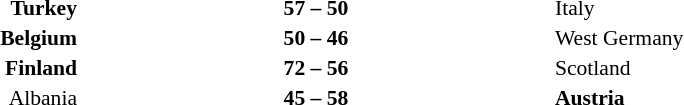<table width=75% cellspacing=1>
<tr>
<th width=25%></th>
<th width=25%></th>
<th width=25%></th>
</tr>
<tr style=font-size:90%>
<td align=right><strong>Turkey</strong></td>
<td align=center><strong>57 – 50</strong></td>
<td>Italy</td>
</tr>
<tr style=font-size:90%>
<td align=right><strong>Belgium</strong></td>
<td align=center><strong>50 – 46</strong></td>
<td>West Germany</td>
</tr>
<tr style=font-size:90%>
<td align=right><strong>Finland</strong></td>
<td align=center><strong>72 – 56</strong></td>
<td>Scotland</td>
</tr>
<tr style=font-size:90%>
<td align=right>Albania</td>
<td align=center><strong>45 – 58</strong></td>
<td><strong>Austria</strong></td>
</tr>
</table>
